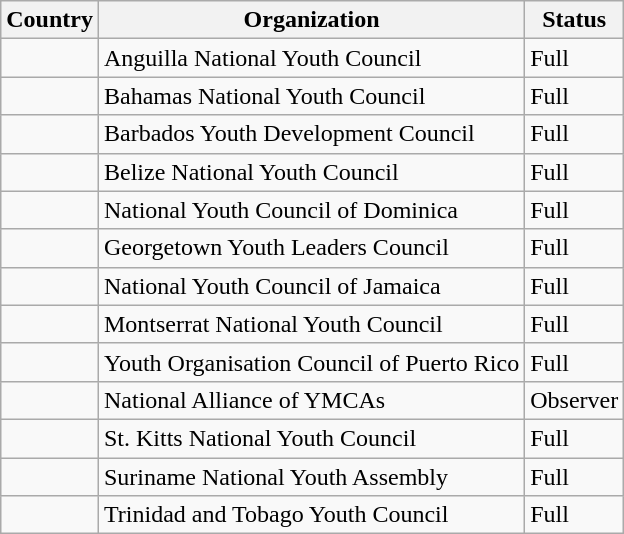<table class="wikitable sortable">
<tr>
<th>Country</th>
<th>Organization</th>
<th>Status</th>
</tr>
<tr>
<td></td>
<td>Anguilla National Youth Council</td>
<td>Full</td>
</tr>
<tr>
<td></td>
<td>Bahamas National Youth Council</td>
<td>Full</td>
</tr>
<tr>
<td></td>
<td>Barbados Youth Development Council</td>
<td>Full</td>
</tr>
<tr>
<td></td>
<td>Belize National Youth Council</td>
<td>Full</td>
</tr>
<tr>
<td></td>
<td>National Youth Council of Dominica</td>
<td>Full</td>
</tr>
<tr>
<td></td>
<td>Georgetown Youth Leaders Council</td>
<td>Full</td>
</tr>
<tr>
<td></td>
<td>National Youth Council of Jamaica</td>
<td>Full</td>
</tr>
<tr>
<td></td>
<td>Montserrat National Youth Council</td>
<td>Full</td>
</tr>
<tr>
<td></td>
<td>Youth Organisation Council of Puerto Rico</td>
<td>Full</td>
</tr>
<tr>
<td></td>
<td>National Alliance of YMCAs</td>
<td>Observer</td>
</tr>
<tr>
<td></td>
<td>St. Kitts National Youth Council</td>
<td>Full</td>
</tr>
<tr>
<td></td>
<td>Suriname National Youth Assembly</td>
<td>Full</td>
</tr>
<tr>
<td></td>
<td>Trinidad and Tobago Youth Council</td>
<td>Full</td>
</tr>
</table>
